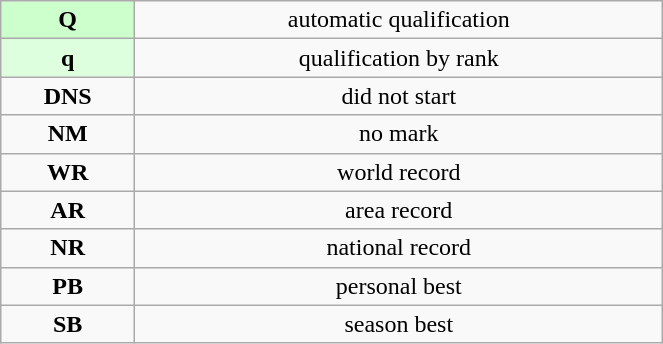<table class="wikitable" style=" text-align:center;" width="35%">
<tr>
<td bgcolor="ccffcc"><strong>Q</strong></td>
<td>automatic qualification</td>
</tr>
<tr>
<td bgcolor="ddffdd"><strong>q</strong></td>
<td>qualification by rank</td>
</tr>
<tr>
<td><strong>DNS</strong></td>
<td>did not start</td>
</tr>
<tr>
<td><strong>NM</strong></td>
<td>no mark</td>
</tr>
<tr>
<td><strong>WR</strong></td>
<td>world record</td>
</tr>
<tr>
<td><strong>AR</strong></td>
<td>area record</td>
</tr>
<tr>
<td><strong>NR</strong></td>
<td>national record</td>
</tr>
<tr>
<td><strong>PB</strong></td>
<td>personal best</td>
</tr>
<tr>
<td><strong>SB</strong></td>
<td>season best</td>
</tr>
</table>
